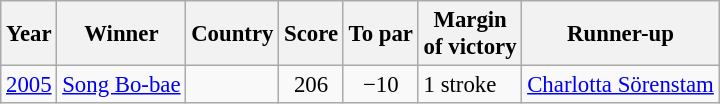<table class=wikitable style="font-size:95%">
<tr>
<th>Year</th>
<th>Winner</th>
<th>Country</th>
<th>Score</th>
<th>To par</th>
<th>Margin<br>of victory</th>
<th>Runner-up</th>
</tr>
<tr>
<td><a href='#'>2005</a></td>
<td><a href='#'>Song Bo-bae</a></td>
<td></td>
<td align=center>206</td>
<td align=center>−10</td>
<td>1 stroke</td>
<td> <a href='#'>Charlotta Sörenstam</a></td>
</tr>
</table>
